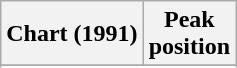<table class="wikitable sortable plainrowheaders" style="text-align:center">
<tr>
<th scope="col">Chart (1991)</th>
<th scope="col">Peak<br> position</th>
</tr>
<tr>
</tr>
<tr>
</tr>
</table>
